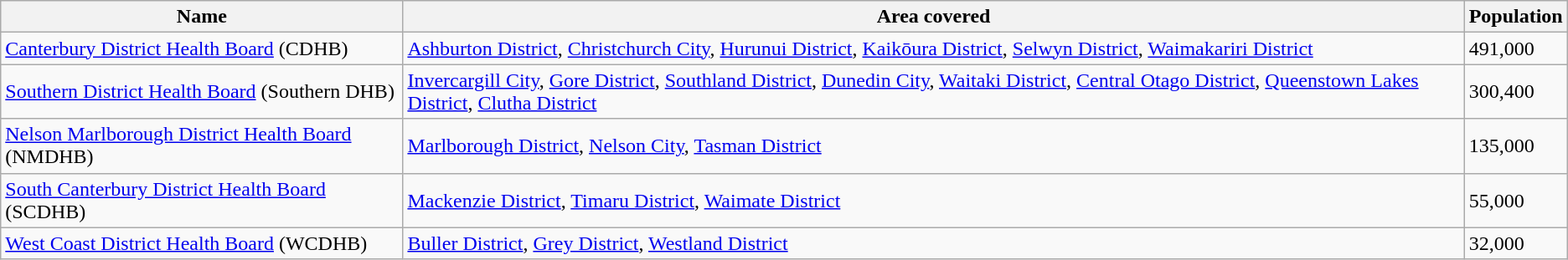<table class="wikitable">
<tr>
<th>Name</th>
<th>Area covered</th>
<th>Population</th>
</tr>
<tr>
<td><a href='#'>Canterbury District Health Board</a> (CDHB)</td>
<td><a href='#'>Ashburton District</a>, <a href='#'>Christchurch City</a>, <a href='#'>Hurunui District</a>, <a href='#'>Kaikōura District</a>, <a href='#'>Selwyn District</a>, <a href='#'>Waimakariri District</a></td>
<td>491,000</td>
</tr>
<tr>
<td><a href='#'>Southern District Health Board</a> (Southern DHB)</td>
<td><a href='#'>Invercargill City</a>, <a href='#'>Gore District</a>, <a href='#'>Southland District</a>, <a href='#'>Dunedin City</a>, <a href='#'>Waitaki District</a>, <a href='#'>Central Otago District</a>, <a href='#'>Queenstown Lakes District</a>, <a href='#'>Clutha District</a></td>
<td>300,400</td>
</tr>
<tr>
<td><a href='#'>Nelson Marlborough District Health Board</a> (NMDHB)</td>
<td><a href='#'>Marlborough District</a>, <a href='#'>Nelson City</a>, <a href='#'>Tasman District</a></td>
<td>135,000</td>
</tr>
<tr>
<td><a href='#'>South Canterbury District Health Board</a> (SCDHB)</td>
<td><a href='#'>Mackenzie District</a>, <a href='#'>Timaru District</a>, <a href='#'>Waimate District</a></td>
<td>55,000</td>
</tr>
<tr>
<td><a href='#'>West Coast District Health Board</a> (WCDHB)</td>
<td><a href='#'>Buller District</a>, <a href='#'>Grey District</a>, <a href='#'>Westland District</a></td>
<td>32,000</td>
</tr>
</table>
